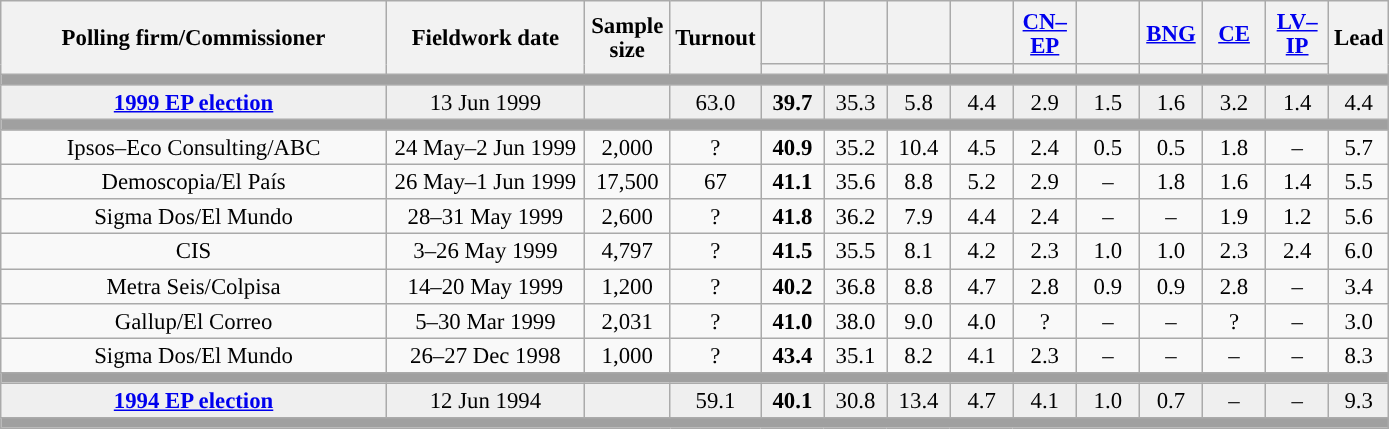<table class="wikitable collapsible collapsed" style="text-align:center; font-size:95%; line-height:16px;">
<tr style="height:42px;">
<th style="width:250px;" rowspan="2">Polling firm/Commissioner</th>
<th style="width:125px;" rowspan="2">Fieldwork date</th>
<th style="width:50px;" rowspan="2">Sample size</th>
<th style="width:45px;" rowspan="2">Turnout</th>
<th style="width:35px;"></th>
<th style="width:35px;"></th>
<th style="width:35px;"></th>
<th style="width:35px;"></th>
<th style="width:35px;"><a href='#'>CN–EP</a></th>
<th style="width:35px;"></th>
<th style="width:35px;"><a href='#'>BNG</a></th>
<th style="width:35px;"><a href='#'>CE</a></th>
<th style="width:35px;"><a href='#'>LV–IP</a></th>
<th style="width:30px;" rowspan="2">Lead</th>
</tr>
<tr>
<th style="color:inherit;background:"></th>
<th style="color:inherit;background:"></th>
<th style="color:inherit;background:"></th>
<th style="color:inherit;background:"></th>
<th style="color:inherit;background:"></th>
<th style="color:inherit;background:"></th>
<th style="color:inherit;background:"></th>
<th style="color:inherit;background:"></th>
<th style="color:inherit;background:"></th>
</tr>
<tr>
<td colspan="14" style="background:#A0A0A0"></td>
</tr>
<tr style="background:#EFEFEF;">
<td><strong><a href='#'>1999 EP election</a></strong></td>
<td>13 Jun 1999</td>
<td></td>
<td>63.0</td>
<td><strong>39.7</strong><br></td>
<td>35.3<br></td>
<td>5.8<br></td>
<td>4.4<br></td>
<td>2.9<br></td>
<td>1.5<br></td>
<td>1.6<br></td>
<td>3.2<br></td>
<td>1.4<br></td>
<td style="background:">4.4</td>
</tr>
<tr>
<td colspan="14" style="background:#A0A0A0"></td>
</tr>
<tr>
<td>Ipsos–Eco Consulting/ABC</td>
<td>24 May–2 Jun 1999</td>
<td>2,000</td>
<td>?</td>
<td><strong>40.9</strong><br></td>
<td>35.2<br></td>
<td>10.4<br></td>
<td>4.5<br></td>
<td>2.4<br></td>
<td>0.5<br></td>
<td>0.5<br></td>
<td>1.8<br></td>
<td>–</td>
<td style="background:">5.7</td>
</tr>
<tr>
<td>Demoscopia/El País</td>
<td>26 May–1 Jun 1999</td>
<td>17,500</td>
<td>67</td>
<td><strong>41.1</strong><br></td>
<td>35.6<br></td>
<td>8.8<br></td>
<td>5.2<br></td>
<td>2.9<br></td>
<td>–</td>
<td>1.8<br></td>
<td>1.6<br></td>
<td>1.4<br></td>
<td style="background:">5.5</td>
</tr>
<tr>
<td>Sigma Dos/El Mundo</td>
<td>28–31 May 1999</td>
<td>2,600</td>
<td>?</td>
<td><strong>41.8</strong><br></td>
<td>36.2<br></td>
<td>7.9<br></td>
<td>4.4<br></td>
<td>2.4<br></td>
<td>–</td>
<td>–</td>
<td>1.9<br></td>
<td>1.2<br></td>
<td style="background:">5.6</td>
</tr>
<tr>
<td>CIS</td>
<td>3–26 May 1999</td>
<td>4,797</td>
<td>?</td>
<td><strong>41.5</strong><br></td>
<td>35.5<br></td>
<td>8.1<br></td>
<td>4.2<br></td>
<td>2.3<br></td>
<td>1.0<br></td>
<td>1.0<br></td>
<td>2.3<br></td>
<td>2.4<br></td>
<td style="background:">6.0</td>
</tr>
<tr>
<td>Metra Seis/Colpisa</td>
<td>14–20 May 1999</td>
<td>1,200</td>
<td>?</td>
<td><strong>40.2</strong><br></td>
<td>36.8<br></td>
<td>8.8<br></td>
<td>4.7<br></td>
<td>2.8<br></td>
<td>0.9<br></td>
<td>0.9<br></td>
<td>2.8<br></td>
<td>–</td>
<td style="background:">3.4</td>
</tr>
<tr>
<td>Gallup/El Correo</td>
<td>5–30 Mar 1999</td>
<td>2,031</td>
<td>?</td>
<td><strong>41.0</strong><br></td>
<td>38.0<br></td>
<td>9.0<br></td>
<td>4.0<br></td>
<td>?<br></td>
<td>–</td>
<td>–</td>
<td>?<br></td>
<td>–</td>
<td style="background:">3.0</td>
</tr>
<tr>
<td>Sigma Dos/El Mundo</td>
<td>26–27 Dec 1998</td>
<td>1,000</td>
<td>?</td>
<td><strong>43.4</strong><br></td>
<td>35.1<br></td>
<td>8.2<br></td>
<td>4.1<br></td>
<td>2.3<br></td>
<td>–</td>
<td>–</td>
<td>–</td>
<td>–</td>
<td style="background:">8.3</td>
</tr>
<tr>
<td colspan="14" style="background:#A0A0A0"></td>
</tr>
<tr style="background:#EFEFEF;">
<td><strong><a href='#'>1994 EP election</a></strong></td>
<td>12 Jun 1994</td>
<td></td>
<td>59.1</td>
<td><strong>40.1</strong><br></td>
<td>30.8<br></td>
<td>13.4<br></td>
<td>4.7<br></td>
<td>4.1<br></td>
<td>1.0<br></td>
<td>0.7<br></td>
<td>–</td>
<td>–</td>
<td style="background:">9.3</td>
</tr>
<tr>
<td colspan="14" style="background:#A0A0A0"></td>
</tr>
</table>
